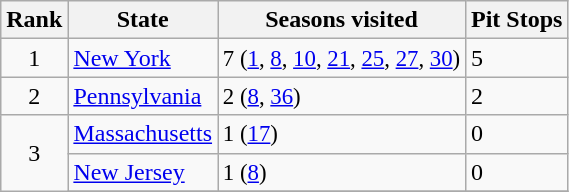<table class="wikitable">
<tr>
<th>Rank</th>
<th>State</th>
<th>Seasons visited</th>
<th>Pit Stops</th>
</tr>
<tr>
<td style="text-align:center;">1</td>
<td><a href='#'>New York</a></td>
<td style="font-size:95%">7 (<a href='#'>1</a>, <a href='#'>8</a>, <a href='#'>10</a>, <a href='#'>21</a>, <a href='#'>25</a>, <a href='#'>27</a>, <a href='#'>30</a>)</td>
<td>5</td>
</tr>
<tr>
<td style="text-align:center;">2</td>
<td><a href='#'>Pennsylvania</a></td>
<td style="font-size:95%">2 (<a href='#'>8</a>, <a href='#'>36</a>)</td>
<td>2</td>
</tr>
<tr>
<td rowspan="3" style="text-align:center;">3</td>
<td><a href='#'>Massachusetts</a></td>
<td style="font-size:95%">1 (<a href='#'>17</a>)</td>
<td>0</td>
</tr>
<tr>
<td><a href='#'>New Jersey</a></td>
<td style="font-size:95%">1 (<a href='#'>8</a>)</td>
<td>0</td>
</tr>
<tr>
</tr>
</table>
